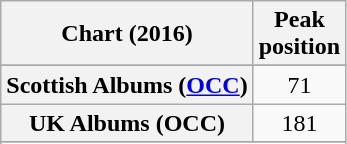<table class="wikitable sortable plainrowheaders" style="text-align:center">
<tr>
<th scope="col">Chart (2016)</th>
<th scope="col">Peak<br>position</th>
</tr>
<tr>
</tr>
<tr>
<th scope="row">Scottish Albums (<a href='#'>OCC</a>)</th>
<td>71</td>
</tr>
<tr>
<th scope="row">UK Albums (OCC)</th>
<td>181</td>
</tr>
<tr>
</tr>
<tr>
</tr>
</table>
